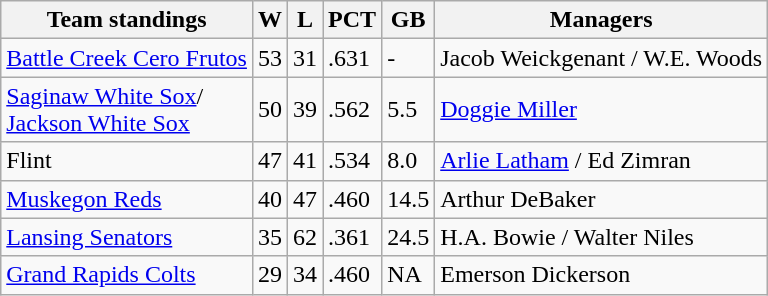<table class="wikitable">
<tr>
<th>Team standings</th>
<th>W</th>
<th>L</th>
<th>PCT</th>
<th>GB</th>
<th>Managers</th>
</tr>
<tr>
<td><a href='#'>Battle Creek Cero Frutos</a></td>
<td>53</td>
<td>31</td>
<td>.631</td>
<td>-</td>
<td>Jacob Weickgenant / W.E. Woods</td>
</tr>
<tr>
<td><a href='#'>Saginaw White Sox</a>/ <br><a href='#'>Jackson White Sox</a></td>
<td>50</td>
<td>39</td>
<td>.562</td>
<td>5.5</td>
<td><a href='#'>Doggie Miller</a></td>
</tr>
<tr>
<td>Flint</td>
<td>47</td>
<td>41</td>
<td>.534</td>
<td>8.0</td>
<td><a href='#'>Arlie Latham</a> / Ed Zimran</td>
</tr>
<tr>
<td><a href='#'>Muskegon Reds</a></td>
<td>40</td>
<td>47</td>
<td>.460</td>
<td>14.5</td>
<td>Arthur DeBaker</td>
</tr>
<tr>
<td><a href='#'>Lansing Senators</a></td>
<td>35</td>
<td>62</td>
<td>.361</td>
<td>24.5</td>
<td>H.A. Bowie / Walter Niles</td>
</tr>
<tr>
<td><a href='#'>Grand Rapids Colts</a></td>
<td>29</td>
<td>34</td>
<td>.460</td>
<td>NA</td>
<td>Emerson Dickerson</td>
</tr>
</table>
